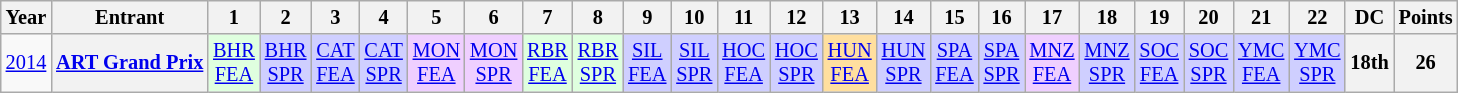<table class="wikitable" style="text-align:center; font-size:85%">
<tr>
<th>Year</th>
<th>Entrant</th>
<th>1</th>
<th>2</th>
<th>3</th>
<th>4</th>
<th>5</th>
<th>6</th>
<th>7</th>
<th>8</th>
<th>9</th>
<th>10</th>
<th>11</th>
<th>12</th>
<th>13</th>
<th>14</th>
<th>15</th>
<th>16</th>
<th>17</th>
<th>18</th>
<th>19</th>
<th>20</th>
<th>21</th>
<th>22</th>
<th>DC</th>
<th>Points</th>
</tr>
<tr>
<td><a href='#'>2014</a></td>
<th nowrap><a href='#'>ART Grand Prix</a></th>
<td style="background:#DFFFDF;"><a href='#'>BHR<br>FEA</a><br></td>
<td style="background:#CFCFFF;"><a href='#'>BHR<br>SPR</a><br></td>
<td style="background:#CFCFFF;"><a href='#'>CAT<br>FEA</a><br></td>
<td style="background:#CFCFFF;"><a href='#'>CAT<br>SPR</a><br></td>
<td style="background:#EFCFFF;"><a href='#'>MON<br>FEA</a><br></td>
<td style="background:#EFCFFF;"><a href='#'>MON<br>SPR</a><br></td>
<td style="background:#DFFFDF;"><a href='#'>RBR<br>FEA</a><br></td>
<td style="background:#DFFFDF;"><a href='#'>RBR<br>SPR</a><br></td>
<td style="background:#CFCFFF;"><a href='#'>SIL<br>FEA</a><br></td>
<td style="background:#CFCFFF;"><a href='#'>SIL<br>SPR</a><br></td>
<td style="background:#CFCFFF;"><a href='#'>HOC<br>FEA</a><br></td>
<td style="background:#CFCFFF;"><a href='#'>HOC<br>SPR</a><br></td>
<td style="background:#FFDF9F;"><a href='#'>HUN<br>FEA</a><br></td>
<td style="background:#CFCFFF;"><a href='#'>HUN<br>SPR</a><br></td>
<td style="background:#CFCFFF;"><a href='#'>SPA<br>FEA</a><br></td>
<td style="background:#CFCFFF;"><a href='#'>SPA<br>SPR</a><br></td>
<td style="background:#EFCFFF;"><a href='#'>MNZ<br>FEA</a><br></td>
<td style="background:#CFCFFF;"><a href='#'>MNZ<br>SPR</a><br></td>
<td style="background:#CFCFFF;"><a href='#'>SOC<br>FEA</a><br></td>
<td style="background:#CFCFFF;"><a href='#'>SOC<br>SPR</a><br></td>
<td style="background:#CFCFFF;"><a href='#'>YMC<br>FEA</a><br></td>
<td style="background:#CFCFFF;"><a href='#'>YMC<br>SPR</a><br></td>
<th>18th</th>
<th>26</th>
</tr>
</table>
